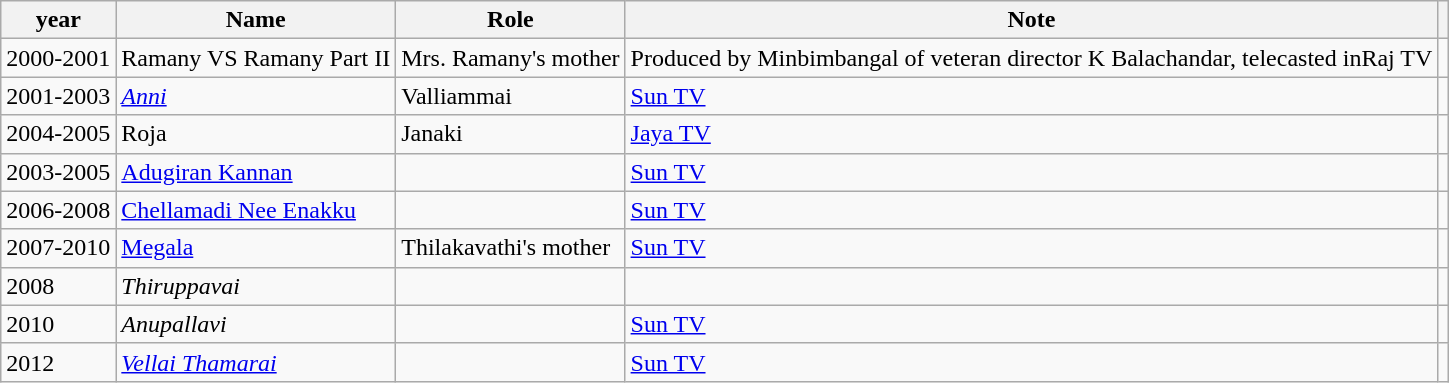<table class="wikitable">
<tr>
<th>year</th>
<th>Name</th>
<th>Role</th>
<th>Note</th>
<th class="unsortable"></th>
</tr>
<tr>
<td>2000-2001</td>
<td>Ramany VS Ramany Part II</td>
<td>Mrs.  Ramany's mother</td>
<td>Produced by Minbimbangal of veteran director K Balachandar, telecasted inRaj TV</td>
<td></td>
</tr>
<tr>
<td>2001-2003</td>
<td><em><a href='#'>Anni</a></em></td>
<td>Valliammai</td>
<td><a href='#'>Sun TV</a></td>
<td></td>
</tr>
<tr>
<td>2004-2005</td>
<td>Roja</td>
<td>Janaki</td>
<td><a href='#'>Jaya TV</a></td>
<td></td>
</tr>
<tr>
<td>2003-2005</td>
<td><a href='#'>Adugiran Kannan</a></td>
<td></td>
<td><a href='#'>Sun TV</a></td>
<td></td>
</tr>
<tr>
<td>2006-2008</td>
<td><a href='#'>Chellamadi Nee Enakku</a></td>
<td></td>
<td><a href='#'>Sun TV</a></td>
<td></td>
</tr>
<tr>
<td>2007-2010</td>
<td><a href='#'>Megala</a></td>
<td>Thilakavathi's mother</td>
<td><a href='#'>Sun TV</a></td>
<td></td>
</tr>
<tr>
<td>2008</td>
<td><em>Thiruppavai</em></td>
<td></td>
<td></td>
<td></td>
</tr>
<tr>
<td>2010</td>
<td><em>Anupallavi</em></td>
<td></td>
<td><a href='#'>Sun TV</a></td>
<td></td>
</tr>
<tr>
<td>2012</td>
<td><em><a href='#'>Vellai Thamarai</a></em></td>
<td></td>
<td><a href='#'>Sun TV</a></td>
<td></td>
</tr>
</table>
